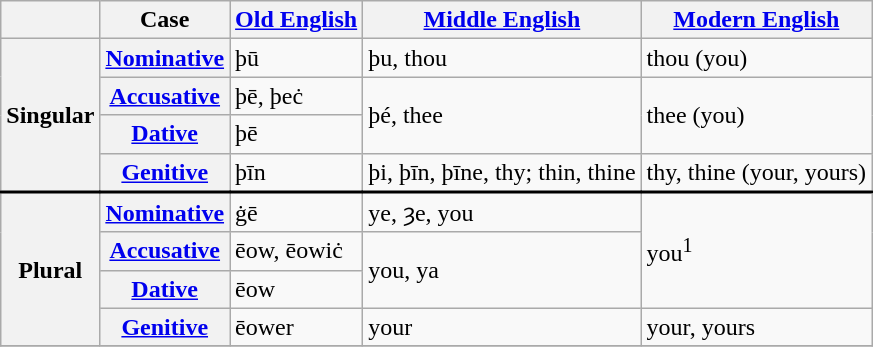<table class="wikitable">
<tr>
<th></th>
<th>Case</th>
<th><a href='#'>Old English</a></th>
<th><a href='#'>Middle English</a></th>
<th><a href='#'>Modern English</a></th>
</tr>
<tr>
<th rowspan="4">Singular</th>
<th><a href='#'>Nominative</a></th>
<td>þū</td>
<td>þu, thou</td>
<td>thou (you)</td>
</tr>
<tr>
<th><a href='#'>Accusative</a></th>
<td>þē, þeċ</td>
<td rowspan="2">þé, thee</td>
<td rowspan="2">thee (you)</td>
</tr>
<tr>
<th><a href='#'>Dative</a></th>
<td>þē</td>
</tr>
<tr>
<th><a href='#'>Genitive</a></th>
<td>þīn</td>
<td>þi, þīn, þīne, thy; thin, thine</td>
<td>thy, thine (your, yours)</td>
</tr>
<tr style="border-top:2px solid;">
<th rowspan="4">Plural</th>
<th><a href='#'>Nominative</a></th>
<td>ġē</td>
<td>ye, ȝe, you</td>
<td rowspan="3">you<sup>1</sup></td>
</tr>
<tr>
<th><a href='#'>Accusative</a></th>
<td>ēow, ēowiċ</td>
<td rowspan="2">you, ya</td>
</tr>
<tr>
<th><a href='#'>Dative</a></th>
<td>ēow</td>
</tr>
<tr>
<th><a href='#'>Genitive</a></th>
<td>ēower</td>
<td>your</td>
<td>your, yours</td>
</tr>
<tr>
</tr>
</table>
